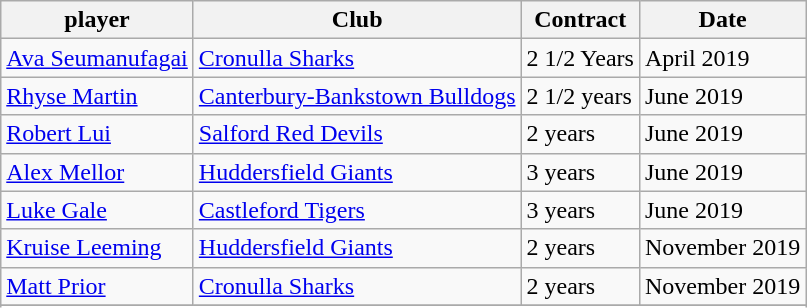<table class="wikitable">
<tr>
<th>player</th>
<th>Club</th>
<th>Contract</th>
<th>Date</th>
</tr>
<tr>
<td><a href='#'>Ava Seumanufagai</a></td>
<td><a href='#'>Cronulla Sharks</a></td>
<td>2 1/2 Years</td>
<td>April 2019</td>
</tr>
<tr>
<td><a href='#'>Rhyse Martin</a></td>
<td><a href='#'>Canterbury-Bankstown Bulldogs</a></td>
<td>2 1/2 years</td>
<td>June 2019</td>
</tr>
<tr>
<td><a href='#'>Robert Lui</a></td>
<td><a href='#'>Salford Red Devils</a></td>
<td>2 years</td>
<td>June 2019</td>
</tr>
<tr>
<td><a href='#'>Alex Mellor</a></td>
<td><a href='#'>Huddersfield Giants</a></td>
<td>3 years</td>
<td>June 2019</td>
</tr>
<tr>
<td><a href='#'>Luke Gale</a></td>
<td><a href='#'>Castleford Tigers</a></td>
<td>3 years</td>
<td>June 2019</td>
</tr>
<tr>
<td><a href='#'>Kruise Leeming</a></td>
<td><a href='#'>Huddersfield Giants</a></td>
<td>2 years</td>
<td>November 2019</td>
</tr>
<tr>
<td><a href='#'>Matt Prior</a></td>
<td><a href='#'>Cronulla Sharks</a></td>
<td>2 years</td>
<td>November 2019</td>
</tr>
<tr>
</tr>
<tr>
</tr>
</table>
